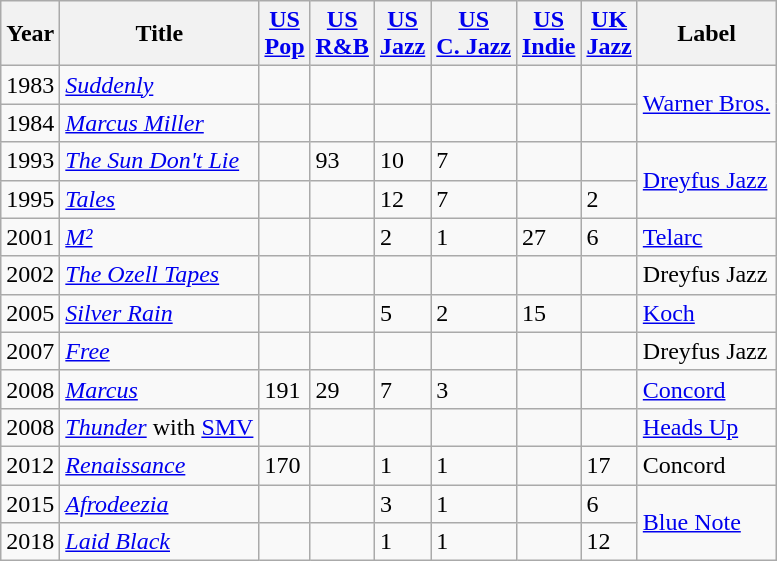<table class="wikitable">
<tr>
<th>Year</th>
<th>Title</th>
<th><a href='#'>US</a><br><a href='#'>Pop</a><br></th>
<th><a href='#'>US</a><br><a href='#'>R&B</a><br></th>
<th><a href='#'>US</a><br><a href='#'>Jazz</a><br></th>
<th><a href='#'>US</a><br><a href='#'>C. Jazz</a><br></th>
<th><a href='#'>US</a><br><a href='#'>Indie</a><br></th>
<th><a href='#'>UK</a><br><a href='#'>Jazz</a></th>
<th>Label</th>
</tr>
<tr>
<td>1983</td>
<td><em><a href='#'>Suddenly</a></em></td>
<td></td>
<td></td>
<td></td>
<td></td>
<td></td>
<td></td>
<td rowspan="2"><a href='#'>Warner Bros.</a></td>
</tr>
<tr>
<td>1984</td>
<td><em><a href='#'>Marcus Miller</a></em></td>
<td></td>
<td></td>
<td></td>
<td></td>
<td></td>
<td></td>
</tr>
<tr>
<td>1993</td>
<td><em><a href='#'>The Sun Don't Lie</a></em></td>
<td></td>
<td>93</td>
<td>10</td>
<td>7</td>
<td></td>
<td></td>
<td rowspan="2"><a href='#'>Dreyfus Jazz</a></td>
</tr>
<tr>
<td>1995</td>
<td><em><a href='#'>Tales</a></em></td>
<td></td>
<td></td>
<td>12</td>
<td>7</td>
<td></td>
<td>2</td>
</tr>
<tr>
<td>2001</td>
<td><em><a href='#'>M²</a></em></td>
<td></td>
<td></td>
<td>2</td>
<td>1</td>
<td>27</td>
<td>6</td>
<td><a href='#'>Telarc</a></td>
</tr>
<tr>
<td>2002</td>
<td><em><a href='#'>The Ozell Tapes</a></em></td>
<td></td>
<td></td>
<td></td>
<td></td>
<td></td>
<td></td>
<td>Dreyfus Jazz</td>
</tr>
<tr>
<td>2005</td>
<td><em><a href='#'>Silver Rain</a></em></td>
<td></td>
<td></td>
<td>5</td>
<td>2</td>
<td>15</td>
<td></td>
<td><a href='#'>Koch</a></td>
</tr>
<tr>
<td>2007</td>
<td><em><a href='#'>Free</a></em></td>
<td></td>
<td></td>
<td></td>
<td></td>
<td></td>
<td></td>
<td>Dreyfus Jazz</td>
</tr>
<tr>
<td>2008</td>
<td><em><a href='#'>Marcus</a></em></td>
<td>191</td>
<td>29</td>
<td>7</td>
<td>3</td>
<td></td>
<td></td>
<td><a href='#'>Concord</a></td>
</tr>
<tr>
<td>2008</td>
<td><em><a href='#'>Thunder</a></em> with <a href='#'>SMV</a></td>
<td></td>
<td></td>
<td></td>
<td></td>
<td></td>
<td></td>
<td><a href='#'>Heads Up</a></td>
</tr>
<tr>
<td>2012</td>
<td><em><a href='#'>Renaissance</a></em></td>
<td>170</td>
<td></td>
<td>1</td>
<td>1</td>
<td></td>
<td>17</td>
<td>Concord</td>
</tr>
<tr>
<td>2015</td>
<td><em><a href='#'>Afrodeezia</a></em></td>
<td></td>
<td></td>
<td>3</td>
<td>1</td>
<td></td>
<td>6</td>
<td rowspan="2"><a href='#'>Blue Note</a></td>
</tr>
<tr>
<td>2018</td>
<td><em><a href='#'>Laid Black</a></em></td>
<td></td>
<td></td>
<td>1</td>
<td>1</td>
<td></td>
<td>12</td>
</tr>
</table>
